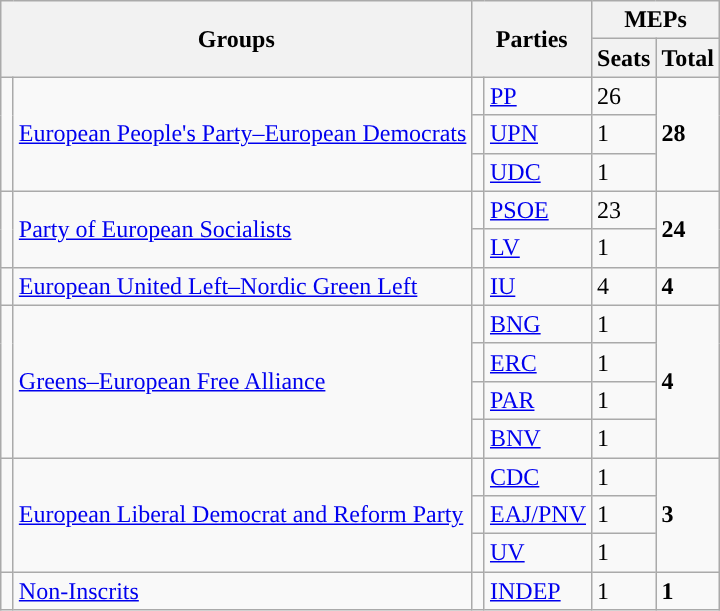<table class="wikitable" style="text-align:left;">
<tr>
<th rowspan="2" colspan="2">Groups</th>
<th rowspan="2" colspan="2">Parties</th>
<th colspan="2">MEPs</th>
</tr>
<tr>
<th>Seats</th>
<th>Total</th>
</tr>
<tr>
<td width="1" rowspan="3"></td>
<td rowspan="3"><a href='#'>European People's Party–European Democrats</a></td>
<td width="1" style="color:inherit;background:"></td>
<td><a href='#'>PP</a></td>
<td>26</td>
<td rowspan="3"><strong>28</strong></td>
</tr>
<tr>
<td style="color:inherit;background:"></td>
<td><a href='#'>UPN</a></td>
<td>1</td>
</tr>
<tr>
<td style="color:inherit;background:"></td>
<td><a href='#'>UDC</a></td>
<td>1</td>
</tr>
<tr>
<td rowspan="2" style="color:inherit;background:"></td>
<td rowspan="2"><a href='#'>Party of European Socialists</a></td>
<td style="color:inherit;background:"></td>
<td><a href='#'>PSOE</a></td>
<td>23</td>
<td rowspan="2"><strong>24</strong></td>
</tr>
<tr>
<td style="color:inherit;background:"></td>
<td><a href='#'>LV</a></td>
<td>1</td>
</tr>
<tr>
<td style="color:inherit;background:"></td>
<td><a href='#'>European United Left–Nordic Green Left</a></td>
<td style="color:inherit;background:"></td>
<td><a href='#'>IU</a></td>
<td>4</td>
<td><strong>4</strong></td>
</tr>
<tr>
<td rowspan="4" style="color:inherit;background:"></td>
<td rowspan="4"><a href='#'>Greens–European Free Alliance</a></td>
<td style="color:inherit;background:"></td>
<td><a href='#'>BNG</a></td>
<td>1</td>
<td rowspan="4"><strong>4</strong></td>
</tr>
<tr>
<td style="color:inherit;background:"></td>
<td><a href='#'>ERC</a></td>
<td>1</td>
</tr>
<tr>
<td style="color:inherit;background:"></td>
<td><a href='#'>PAR</a></td>
<td>1</td>
</tr>
<tr>
<td style="color:inherit;background:"></td>
<td><a href='#'>BNV</a></td>
<td>1</td>
</tr>
<tr>
<td rowspan="3" style="color:inherit;background:"></td>
<td rowspan="3"><a href='#'>European Liberal Democrat and Reform Party</a></td>
<td style="color:inherit;background:"></td>
<td><a href='#'>CDC</a></td>
<td>1</td>
<td rowspan="3"><strong>3</strong></td>
</tr>
<tr>
<td style="color:inherit;background:"></td>
<td><a href='#'>EAJ/PNV</a></td>
<td>1</td>
</tr>
<tr>
<td style="color:inherit;background:"></td>
<td><a href='#'>UV</a></td>
<td>1</td>
</tr>
<tr>
<td style="color:inherit;background:"></td>
<td><a href='#'>Non-Inscrits</a></td>
<td style="color:inherit;background:"></td>
<td><a href='#'>INDEP</a></td>
<td>1</td>
<td><strong>1</strong></td>
</tr>
</table>
